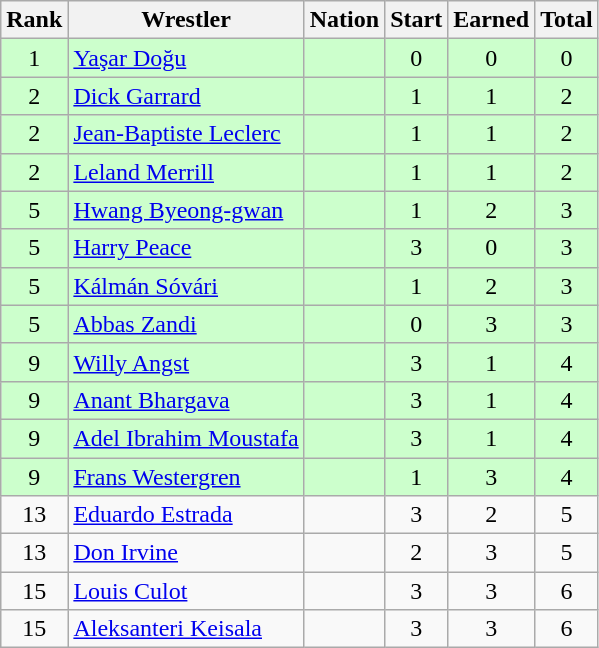<table class="wikitable sortable" style="text-align:center;">
<tr>
<th>Rank</th>
<th>Wrestler</th>
<th>Nation</th>
<th>Start</th>
<th>Earned</th>
<th>Total</th>
</tr>
<tr style="background:#cfc;">
<td>1</td>
<td align=left><a href='#'>Yaşar Doğu</a></td>
<td align=left></td>
<td>0</td>
<td>0</td>
<td>0</td>
</tr>
<tr style="background:#cfc;">
<td>2</td>
<td align=left><a href='#'>Dick Garrard</a></td>
<td align=left></td>
<td>1</td>
<td>1</td>
<td>2</td>
</tr>
<tr style="background:#cfc;">
<td>2</td>
<td align=left><a href='#'>Jean-Baptiste Leclerc</a></td>
<td align=left></td>
<td>1</td>
<td>1</td>
<td>2</td>
</tr>
<tr style="background:#cfc;">
<td>2</td>
<td align=left><a href='#'>Leland Merrill</a></td>
<td align=left></td>
<td>1</td>
<td>1</td>
<td>2</td>
</tr>
<tr style="background:#cfc;">
<td>5</td>
<td align=left><a href='#'>Hwang Byeong-gwan</a></td>
<td align=left></td>
<td>1</td>
<td>2</td>
<td>3</td>
</tr>
<tr style="background:#cfc;">
<td>5</td>
<td align=left><a href='#'>Harry Peace</a></td>
<td align=left></td>
<td>3</td>
<td>0</td>
<td>3</td>
</tr>
<tr style="background:#cfc;">
<td>5</td>
<td align=left><a href='#'>Kálmán Sóvári</a></td>
<td align=left></td>
<td>1</td>
<td>2</td>
<td>3</td>
</tr>
<tr style="background:#cfc;">
<td>5</td>
<td align=left><a href='#'>Abbas Zandi</a></td>
<td align=left></td>
<td>0</td>
<td>3</td>
<td>3</td>
</tr>
<tr style="background:#cfc;">
<td>9</td>
<td align=left><a href='#'>Willy Angst</a></td>
<td align=left></td>
<td>3</td>
<td>1</td>
<td>4</td>
</tr>
<tr style="background:#cfc;">
<td>9</td>
<td align=left><a href='#'>Anant Bhargava</a></td>
<td align=left></td>
<td>3</td>
<td>1</td>
<td>4</td>
</tr>
<tr style="background:#cfc;">
<td>9</td>
<td align=left><a href='#'>Adel Ibrahim Moustafa</a></td>
<td align=left></td>
<td>3</td>
<td>1</td>
<td>4</td>
</tr>
<tr style="background:#cfc;">
<td>9</td>
<td align=left><a href='#'>Frans Westergren</a></td>
<td align=left></td>
<td>1</td>
<td>3</td>
<td>4</td>
</tr>
<tr>
<td>13</td>
<td align=left><a href='#'>Eduardo Estrada</a></td>
<td align=left></td>
<td>3</td>
<td>2</td>
<td>5</td>
</tr>
<tr>
<td>13</td>
<td align=left><a href='#'>Don Irvine</a></td>
<td align=left></td>
<td>2</td>
<td>3</td>
<td>5</td>
</tr>
<tr>
<td>15</td>
<td align=left><a href='#'>Louis Culot</a></td>
<td align=left></td>
<td>3</td>
<td>3</td>
<td>6</td>
</tr>
<tr>
<td>15</td>
<td align=left><a href='#'>Aleksanteri Keisala</a></td>
<td align=left></td>
<td>3</td>
<td>3</td>
<td>6</td>
</tr>
</table>
